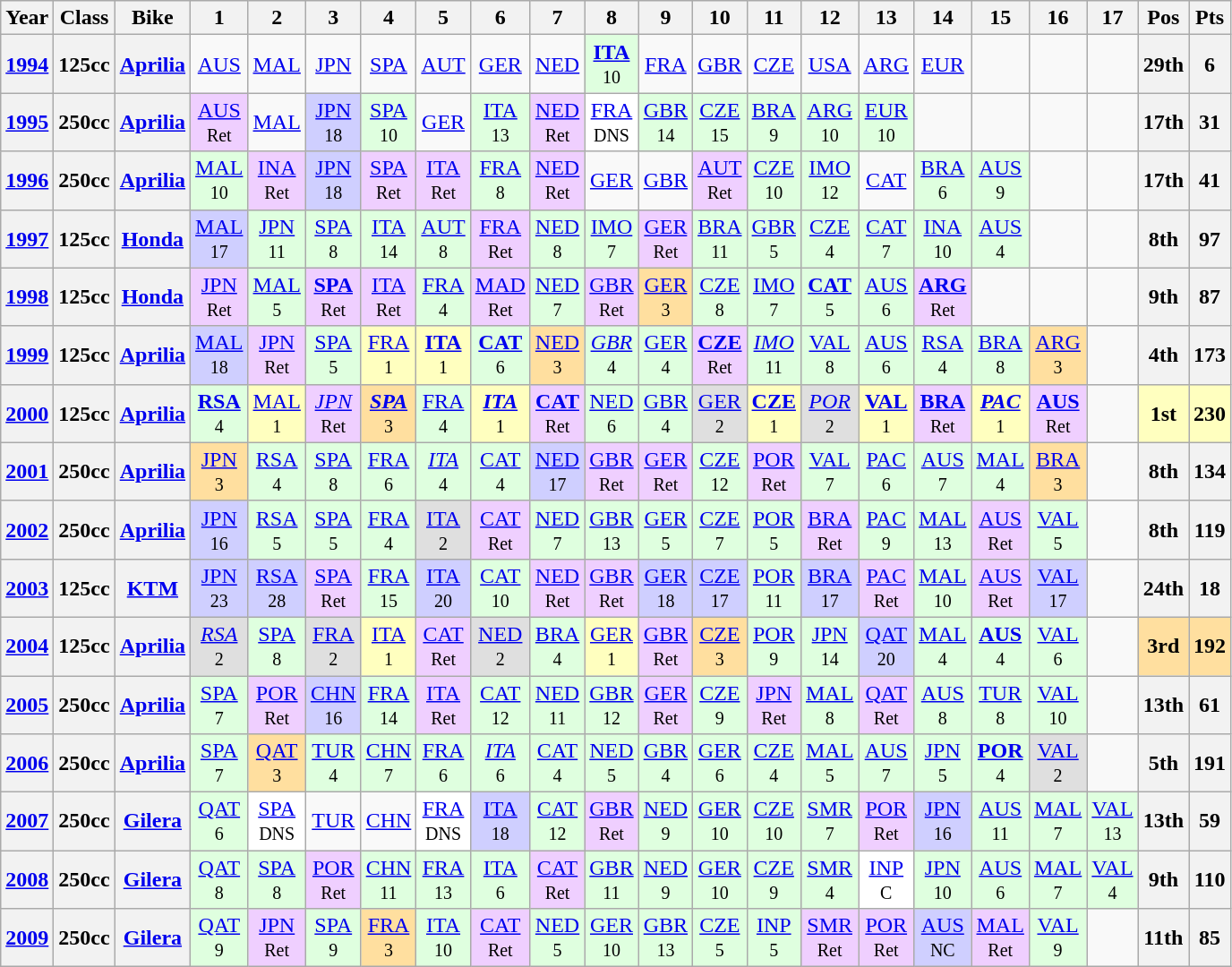<table class="wikitable" style="text-align:center">
<tr>
<th>Year</th>
<th>Class</th>
<th>Bike</th>
<th>1</th>
<th>2</th>
<th>3</th>
<th>4</th>
<th>5</th>
<th>6</th>
<th>7</th>
<th>8</th>
<th>9</th>
<th>10</th>
<th>11</th>
<th>12</th>
<th>13</th>
<th>14</th>
<th>15</th>
<th>16</th>
<th>17</th>
<th>Pos</th>
<th>Pts</th>
</tr>
<tr>
<th align="left"><a href='#'>1994</a></th>
<th align="left">125cc</th>
<th align="left"><a href='#'>Aprilia</a></th>
<td><a href='#'>AUS</a></td>
<td><a href='#'>MAL</a></td>
<td><a href='#'>JPN</a></td>
<td><a href='#'>SPA</a></td>
<td><a href='#'>AUT</a></td>
<td><a href='#'>GER</a></td>
<td><a href='#'>NED</a></td>
<td style="background:#DFFFDF;"><strong><a href='#'>ITA</a></strong><br><small>10</small></td>
<td><a href='#'>FRA</a></td>
<td><a href='#'>GBR</a></td>
<td><a href='#'>CZE</a></td>
<td><a href='#'>USA</a></td>
<td><a href='#'>ARG</a></td>
<td><a href='#'>EUR</a></td>
<td></td>
<td></td>
<td></td>
<th>29th</th>
<th>6</th>
</tr>
<tr>
<th align="left"><a href='#'>1995</a></th>
<th align="left">250cc</th>
<th align="left"><a href='#'>Aprilia</a></th>
<td style="background:#EFCFFF;"><a href='#'>AUS</a><br><small>Ret</small></td>
<td><a href='#'>MAL</a></td>
<td style="background:#CFCFFF;"><a href='#'>JPN</a><br><small>18</small></td>
<td style="background:#DFFFDF;"><a href='#'>SPA</a><br><small>10</small></td>
<td><a href='#'>GER</a></td>
<td style="background:#DFFFDF;"><a href='#'>ITA</a><br><small>13</small></td>
<td style="background:#EFCFFF;"><a href='#'>NED</a><br><small>Ret</small></td>
<td style="background:#ffffff;"><a href='#'>FRA</a><br><small>DNS</small></td>
<td style="background:#DFFFDF;"><a href='#'>GBR</a><br><small>14</small></td>
<td style="background:#DFFFDF;"><a href='#'>CZE</a><br><small>15</small></td>
<td style="background:#DFFFDF;"><a href='#'>BRA</a><br><small>9</small></td>
<td style="background:#DFFFDF;"><a href='#'>ARG</a><br><small>10</small></td>
<td style="background:#DFFFDF;"><a href='#'>EUR</a><br><small>10</small></td>
<td></td>
<td></td>
<td></td>
<td></td>
<th>17th</th>
<th>31</th>
</tr>
<tr>
<th align="left"><a href='#'>1996</a></th>
<th align="left">250cc</th>
<th align="left"><a href='#'>Aprilia</a></th>
<td style="background:#DFFFDF;"><a href='#'>MAL</a><br><small>10</small></td>
<td style="background:#EFCFFF;"><a href='#'>INA</a><br><small>Ret</small></td>
<td style="background:#CFCFFF;"><a href='#'>JPN</a><br><small>18</small></td>
<td style="background:#EFCFFF;"><a href='#'>SPA</a><br><small>Ret</small></td>
<td style="background:#EFCFFF;"><a href='#'>ITA</a><br><small>Ret</small></td>
<td style="background:#DFFFDF;"><a href='#'>FRA</a><br><small>8</small></td>
<td style="background:#EFCFFF;"><a href='#'>NED</a><br><small>Ret</small></td>
<td><a href='#'>GER</a></td>
<td><a href='#'>GBR</a></td>
<td style="background:#EFCFFF;"><a href='#'>AUT</a><br><small>Ret</small></td>
<td style="background:#DFFFDF;"><a href='#'>CZE</a><br><small>10</small></td>
<td style="background:#DFFFDF;"><a href='#'>IMO</a><br><small>12</small></td>
<td><a href='#'>CAT</a></td>
<td style="background:#DFFFDF;"><a href='#'>BRA</a><br><small>6</small></td>
<td style="background:#DFFFDF;"><a href='#'>AUS</a><br><small>9</small></td>
<td></td>
<td></td>
<th>17th</th>
<th>41</th>
</tr>
<tr>
<th align="left"><a href='#'>1997</a></th>
<th align="left">125cc</th>
<th align="left"><a href='#'>Honda</a></th>
<td style="background:#CFCFFF;"><a href='#'>MAL</a><br><small>17</small></td>
<td style="background:#DFFFDF;"><a href='#'>JPN</a><br><small>11</small></td>
<td style="background:#DFFFDF;"><a href='#'>SPA</a><br><small>8</small></td>
<td style="background:#DFFFDF;"><a href='#'>ITA</a><br><small>14</small></td>
<td style="background:#DFFFDF;"><a href='#'>AUT</a><br><small>8</small></td>
<td style="background:#EFCFFF;"><a href='#'>FRA</a><br><small>Ret</small></td>
<td style="background:#DFFFDF;"><a href='#'>NED</a><br><small>8</small></td>
<td style="background:#DFFFDF;"><a href='#'>IMO</a><br><small>7</small></td>
<td style="background:#EFCFFF;"><a href='#'>GER</a><br><small>Ret</small></td>
<td style="background:#DFFFDF;"><a href='#'>BRA</a><br><small>11</small></td>
<td style="background:#DFFFDF;"><a href='#'>GBR</a><br><small>5</small></td>
<td style="background:#DFFFDF;"><a href='#'>CZE</a><br><small>4</small></td>
<td style="background:#DFFFDF;"><a href='#'>CAT</a><br><small>7</small></td>
<td style="background:#DFFFDF;"><a href='#'>INA</a><br><small>10</small></td>
<td style="background:#DFFFDF;"><a href='#'>AUS</a><br><small>4</small></td>
<td></td>
<td></td>
<th>8th</th>
<th>97</th>
</tr>
<tr>
<th align="left"><a href='#'>1998</a></th>
<th align="left">125cc</th>
<th align="left"><a href='#'>Honda</a></th>
<td style="background:#EFCFFF;"><a href='#'>JPN</a><br><small>Ret</small></td>
<td style="background:#DFFFDF;"><a href='#'>MAL</a><br><small>5</small></td>
<td style="background:#EFCFFF;"><strong><a href='#'>SPA</a></strong><br><small>Ret</small></td>
<td style="background:#EFCFFF;"><a href='#'>ITA</a><br><small>Ret</small></td>
<td style="background:#DFFFDF;"><a href='#'>FRA</a><br><small>4</small></td>
<td style="background:#EFCFFF;"><a href='#'>MAD</a><br><small>Ret</small></td>
<td style="background:#DFFFDF;"><a href='#'>NED</a><br><small>7</small></td>
<td style="background:#EFCFFF;"><a href='#'>GBR</a><br><small>Ret</small></td>
<td style="background:#FFDF9F;"><a href='#'>GER</a><br><small>3</small></td>
<td style="background:#DFFFDF;"><a href='#'>CZE</a><br><small>8</small></td>
<td style="background:#DFFFDF;"><a href='#'>IMO</a><br><small>7</small></td>
<td style="background:#DFFFDF;"><strong><a href='#'>CAT</a></strong><br><small>5</small></td>
<td style="background:#DFFFDF;"><a href='#'>AUS</a><br><small>6</small></td>
<td style="background:#EFCFFF;"><strong><a href='#'>ARG</a></strong><br><small>Ret</small></td>
<td></td>
<td></td>
<td></td>
<th>9th</th>
<th>87</th>
</tr>
<tr>
<th align="left"><a href='#'>1999</a></th>
<th align="left">125cc</th>
<th align="left"><a href='#'>Aprilia</a></th>
<td style="background:#CFCFFF;"><a href='#'>MAL</a><br><small>18</small></td>
<td style="background:#efcfff;"><a href='#'>JPN</a><br><small>Ret</small></td>
<td style="background:#dfffdf;"><a href='#'>SPA</a><br><small>5</small></td>
<td style="background:#ffffbf;"><a href='#'>FRA</a><br><small>1</small></td>
<td style="background:#ffffbf;"><strong><a href='#'>ITA</a></strong><br><small>1</small></td>
<td style="background:#dfffdf;"><strong><a href='#'>CAT</a></strong><br><small>6</small></td>
<td style="background:#ffdf9f;"><a href='#'>NED</a><br><small>3</small></td>
<td style="background:#dfffdf;"><em><a href='#'>GBR</a></em><br><small>4</small></td>
<td style="background:#dfffdf;"><a href='#'>GER</a><br><small>4</small></td>
<td style="background:#efcfff;"><strong><a href='#'>CZE</a></strong><br><small>Ret</small></td>
<td style="background:#dfffdf;"><em><a href='#'>IMO</a></em><br><small>11</small></td>
<td style="background:#dfffdf;"><a href='#'>VAL</a><br><small>8</small></td>
<td style="background:#dfffdf;"><a href='#'>AUS</a><br><small>6</small></td>
<td style="background:#dfffdf;"><a href='#'>RSA</a><br><small>4</small></td>
<td style="background:#dfffdf;"><a href='#'>BRA</a><br><small>8</small></td>
<td style="background:#ffdf9f;"><a href='#'>ARG</a><br><small>3</small></td>
<td></td>
<th>4th</th>
<th>173</th>
</tr>
<tr>
<th align="left"><a href='#'>2000</a></th>
<th align="left">125cc</th>
<th align="left"><a href='#'>Aprilia</a></th>
<td style="background:#dfffdf;"><strong><a href='#'>RSA</a></strong><br><small>4</small></td>
<td style="background:#ffffbf;"><a href='#'>MAL</a><br><small>1</small></td>
<td style="background:#efcfff;"><em><a href='#'>JPN</a></em><br><small>Ret</small></td>
<td style="background:#ffdf9f;"><strong><em><a href='#'>SPA</a></em></strong><br><small>3</small></td>
<td style="background:#dfffdf;"><a href='#'>FRA</a><br><small>4</small></td>
<td style="background:#ffffbf;"><strong><em><a href='#'>ITA</a></em></strong><br><small>1</small></td>
<td style="background:#efcfff;"><strong><a href='#'>CAT</a></strong><br><small>Ret</small></td>
<td style="background:#dfffdf;"><a href='#'>NED</a><br><small>6</small></td>
<td style="background:#dfffdf;"><a href='#'>GBR</a><br><small>4</small></td>
<td style="background:#dfdfdf;"><a href='#'>GER</a><br><small>2</small></td>
<td style="background:#ffffbf;"><strong><a href='#'>CZE</a></strong><br><small>1</small></td>
<td style="background:#dfdfdf;"><em><a href='#'>POR</a></em><br><small>2</small></td>
<td style="background:#ffffbf;"><strong><a href='#'>VAL</a></strong><br><small>1</small></td>
<td style="background:#efcfff;"><strong><a href='#'>BRA</a></strong><br><small>Ret</small></td>
<td style="background:#ffffbf;"><strong><em><a href='#'>PAC</a></em></strong><br><small>1</small></td>
<td style="background:#efcfff;"><strong><a href='#'>AUS</a></strong><br><small>Ret</small></td>
<td></td>
<td style="background:#ffffbf;"><strong>1st</strong></td>
<td style="background:#ffffbf;"><strong>230</strong></td>
</tr>
<tr>
<th align="left"><a href='#'>2001</a></th>
<th align="left">250cc</th>
<th align="left"><a href='#'>Aprilia</a></th>
<td style="background:#ffdf9f;"><a href='#'>JPN</a><br><small>3</small></td>
<td style="background:#dfffdf;"><a href='#'>RSA</a><br><small>4</small></td>
<td style="background:#dfffdf;"><a href='#'>SPA</a><br><small>8</small></td>
<td style="background:#dfffdf;"><a href='#'>FRA</a><br><small>6</small></td>
<td style="background:#dfffdf;"><em><a href='#'>ITA</a></em><br><small>4</small></td>
<td style="background:#dfffdf;"><a href='#'>CAT</a><br><small>4</small></td>
<td style="background:#CFCFFF;"><a href='#'>NED</a><br><small>17</small></td>
<td style="background:#efcfff;"><a href='#'>GBR</a><br><small>Ret</small></td>
<td style="background:#efcfff;"><a href='#'>GER</a><br><small>Ret</small></td>
<td style="background:#dfffdf;"><a href='#'>CZE</a><br><small>12</small></td>
<td style="background:#efcfff;"><a href='#'>POR</a><br><small>Ret</small></td>
<td style="background:#dfffdf;"><a href='#'>VAL</a><br><small>7</small></td>
<td style="background:#dfffdf;"><a href='#'>PAC</a><br><small>6</small></td>
<td style="background:#dfffdf;"><a href='#'>AUS</a><br><small>7</small></td>
<td style="background:#dfffdf;"><a href='#'>MAL</a><br><small>4</small></td>
<td style="background:#ffdf9f;"><a href='#'>BRA</a><br><small>3</small></td>
<td></td>
<th>8th</th>
<th>134</th>
</tr>
<tr>
<th align="left"><a href='#'>2002</a></th>
<th align="left">250cc</th>
<th align="left"><a href='#'>Aprilia</a></th>
<td style="background:#CFCFFF;"><a href='#'>JPN</a><br><small>16</small></td>
<td style="background:#dfffdf;"><a href='#'>RSA</a><br><small>5</small></td>
<td style="background:#dfffdf;"><a href='#'>SPA</a><br><small>5</small></td>
<td style="background:#dfffdf;"><a href='#'>FRA</a><br><small>4</small></td>
<td style="background:#dfdfdf;"><a href='#'>ITA</a><br><small>2</small></td>
<td style="background:#efcfff;"><a href='#'>CAT</a><br><small>Ret</small></td>
<td style="background:#dfffdf;"><a href='#'>NED</a><br><small>7</small></td>
<td style="background:#dfffdf;"><a href='#'>GBR</a><br><small>13</small></td>
<td style="background:#dfffdf;"><a href='#'>GER</a><br><small>5</small></td>
<td style="background:#dfffdf;"><a href='#'>CZE</a><br><small>7</small></td>
<td style="background:#dfffdf;"><a href='#'>POR</a><br><small>5</small></td>
<td style="background:#efcfff;"><a href='#'>BRA</a><br><small>Ret</small></td>
<td style="background:#dfffdf;"><a href='#'>PAC</a><br><small>9</small></td>
<td style="background:#dfffdf;"><a href='#'>MAL</a><br><small>13</small></td>
<td style="background:#efcfff;"><a href='#'>AUS</a><br><small>Ret</small></td>
<td style="background:#dfffdf;"><a href='#'>VAL</a><br><small>5</small></td>
<td></td>
<th>8th</th>
<th>119</th>
</tr>
<tr>
<th align="left"><a href='#'>2003</a></th>
<th align="left">125cc</th>
<th align="left"><a href='#'>KTM</a></th>
<td style="background:#CFCFFF;"><a href='#'>JPN</a><br><small>23</small></td>
<td style="background:#CFCFFF;"><a href='#'>RSA</a><br><small>28</small></td>
<td style="background:#efcfff;"><a href='#'>SPA</a><br><small>Ret</small></td>
<td style="background:#dfffdf;"><a href='#'>FRA</a><br><small>15</small></td>
<td style="background:#CFCFFF;"><a href='#'>ITA</a><br><small>20</small></td>
<td style="background:#dfffdf;"><a href='#'>CAT</a><br><small>10</small></td>
<td style="background:#efcfff;"><a href='#'>NED</a><br><small>Ret</small></td>
<td style="background:#efcfff;"><a href='#'>GBR</a><br><small>Ret</small></td>
<td style="background:#CFCFFF;"><a href='#'>GER</a><br><small>18</small></td>
<td style="background:#CFCFFF;"><a href='#'>CZE</a><br><small>17</small></td>
<td style="background:#dfffdf;"><a href='#'>POR</a><br><small>11</small></td>
<td style="background:#CFCFFF;"><a href='#'>BRA</a><br><small>17</small></td>
<td style="background:#efcfff;"><a href='#'>PAC</a><br><small>Ret</small></td>
<td style="background:#dfffdf;"><a href='#'>MAL</a><br><small>10</small></td>
<td style="background:#efcfff;"><a href='#'>AUS</a><br><small>Ret</small></td>
<td style="background:#CFCFFF;"><a href='#'>VAL</a><br><small>17</small></td>
<td></td>
<th>24th</th>
<th>18</th>
</tr>
<tr>
<th align="left"><a href='#'>2004</a></th>
<th align="left">125cc</th>
<th align="left"><a href='#'>Aprilia</a></th>
<td style="background:#dfdfdf;"><em><a href='#'>RSA</a></em><br><small>2</small></td>
<td style="background:#dfffdf;"><a href='#'>SPA</a><br><small>8</small></td>
<td style="background:#dfdfdf;"><a href='#'>FRA</a><br><small>2</small></td>
<td style="background:#ffffbf;"><a href='#'>ITA</a><br><small>1</small></td>
<td style="background:#efcfff;"><a href='#'>CAT</a><br><small>Ret</small></td>
<td style="background:#dfdfdf;"><a href='#'>NED</a><br><small>2</small></td>
<td style="background:#dfffdf;"><a href='#'>BRA</a><br><small>4</small></td>
<td style="background:#ffffbf;"><a href='#'>GER</a><br><small>1</small></td>
<td style="background:#efcfff;"><a href='#'>GBR</a><br><small>Ret</small></td>
<td style="background:#ffdf9f;"><a href='#'>CZE</a><br><small>3</small></td>
<td style="background:#dfffdf;"><a href='#'>POR</a><br><small>9</small></td>
<td style="background:#dfffdf;"><a href='#'>JPN</a><br><small>14</small></td>
<td style="background:#CFCFFF;"><a href='#'>QAT</a><br><small>20</small></td>
<td style="background:#dfffdf;"><a href='#'>MAL</a><br><small>4</small></td>
<td style="background:#dfffdf;"><strong><a href='#'>AUS</a></strong><br><small>4</small></td>
<td style="background:#dfffdf;"><a href='#'>VAL</a><br><small>6</small></td>
<td></td>
<td style="background:#FFDF9F;"><strong>3rd</strong></td>
<td style="background:#FFDF9F;"><strong>192</strong></td>
</tr>
<tr>
<th align="left"><a href='#'>2005</a></th>
<th align="left">250cc</th>
<th align="left"><a href='#'>Aprilia</a></th>
<td style="background:#dfffdf;"><a href='#'>SPA</a><br><small>7</small></td>
<td style="background:#efcfff;"><a href='#'>POR</a><br><small>Ret</small></td>
<td style="background:#CFCFFF;"><a href='#'>CHN</a><br><small>16</small></td>
<td style="background:#dfffdf;"><a href='#'>FRA</a><br><small>14</small></td>
<td style="background:#efcfff;"><a href='#'>ITA</a><br><small>Ret</small></td>
<td style="background:#dfffdf;"><a href='#'>CAT</a><br><small>12</small></td>
<td style="background:#dfffdf;"><a href='#'>NED</a><br><small>11</small></td>
<td style="background:#dfffdf;"><a href='#'>GBR</a><br><small>12</small></td>
<td style="background:#efcfff;"><a href='#'>GER</a><br><small>Ret</small></td>
<td style="background:#dfffdf;"><a href='#'>CZE</a><br><small>9</small></td>
<td style="background:#efcfff;"><a href='#'>JPN</a><br><small>Ret</small></td>
<td style="background:#dfffdf;"><a href='#'>MAL</a><br><small>8</small></td>
<td style="background:#efcfff;"><a href='#'>QAT</a><br><small>Ret</small></td>
<td style="background:#dfffdf;"><a href='#'>AUS</a><br><small>8</small></td>
<td style="background:#dfffdf;"><a href='#'>TUR</a><br><small>8</small></td>
<td style="background:#dfffdf;"><a href='#'>VAL</a><br><small>10</small></td>
<td></td>
<th>13th</th>
<th>61</th>
</tr>
<tr>
<th align="left"><a href='#'>2006</a></th>
<th align="left">250cc</th>
<th align="left"><a href='#'>Aprilia</a></th>
<td style="background:#dfffdf;"><a href='#'>SPA</a><br><small>7</small></td>
<td style="background:#ffdf9f;"><a href='#'>QAT</a><br><small>3</small></td>
<td style="background:#dfffdf;"><a href='#'>TUR</a><br><small>4</small></td>
<td style="background:#dfffdf;"><a href='#'>CHN</a><br><small>7</small></td>
<td style="background:#dfffdf;"><a href='#'>FRA</a><br><small>6</small></td>
<td style="background:#dfffdf;"><em><a href='#'>ITA</a></em><br><small>6</small></td>
<td style="background:#dfffdf;"><a href='#'>CAT</a><br><small>4</small></td>
<td style="background:#dfffdf;"><a href='#'>NED</a><br><small>5</small></td>
<td style="background:#dfffdf;"><a href='#'>GBR</a><br><small>4</small></td>
<td style="background:#dfffdf;"><a href='#'>GER</a><br><small>6</small></td>
<td style="background:#dfffdf;"><a href='#'>CZE</a><br><small>4</small></td>
<td style="background:#dfffdf;"><a href='#'>MAL</a><br><small>5</small></td>
<td style="background:#dfffdf;"><a href='#'>AUS</a><br><small>7</small></td>
<td style="background:#dfffdf;"><a href='#'>JPN</a><br><small>5</small></td>
<td style="background:#dfffdf;"><strong><a href='#'>POR</a></strong><br><small>4</small></td>
<td style="background:#dfdfdf;"><a href='#'>VAL</a><br><small>2</small></td>
<td></td>
<th>5th</th>
<th>191</th>
</tr>
<tr>
<th align="left"><a href='#'>2007</a></th>
<th align="left">250cc</th>
<th align="left"><a href='#'>Gilera</a></th>
<td style="background:#dfffdf;"><a href='#'>QAT</a><br><small>6</small></td>
<td style="background:#ffffff;"><a href='#'>SPA</a><br><small>DNS</small></td>
<td><a href='#'>TUR</a></td>
<td><a href='#'>CHN</a></td>
<td style="background:#ffffff;"><a href='#'>FRA</a><br><small>DNS</small></td>
<td style="background:#CFCFFF;"><a href='#'>ITA</a><br><small>18</small></td>
<td style="background:#dfffdf;"><a href='#'>CAT</a><br><small>12</small></td>
<td style="background:#efcfff;"><a href='#'>GBR</a><br><small>Ret</small></td>
<td style="background:#dfffdf;"><a href='#'>NED</a><br><small>9</small></td>
<td style="background:#dfffdf;"><a href='#'>GER</a><br><small>10</small></td>
<td style="background:#dfffdf;"><a href='#'>CZE</a><br><small>10</small></td>
<td style="background:#dfffdf;"><a href='#'>SMR</a><br><small>7</small></td>
<td style="background:#efcfff;"><a href='#'>POR</a><br><small>Ret</small></td>
<td style="background:#CFCFFF;"><a href='#'>JPN</a><br><small>16</small></td>
<td style="background:#dfffdf;"><a href='#'>AUS</a><br><small>11</small></td>
<td style="background:#dfffdf;"><a href='#'>MAL</a><br><small>7</small></td>
<td style="background:#dfffdf;"><a href='#'>VAL</a><br><small>13</small></td>
<th>13th</th>
<th>59</th>
</tr>
<tr>
<th align="left"><a href='#'>2008</a></th>
<th align="left">250cc</th>
<th align="left"><a href='#'>Gilera</a></th>
<td style="background:#dfffdf;"><a href='#'>QAT</a><br><small>8</small></td>
<td style="background:#dfffdf;"><a href='#'>SPA</a><br><small>8</small></td>
<td style="background:#efcfff;"><a href='#'>POR</a><br><small>Ret</small></td>
<td style="background:#dfffdf;"><a href='#'>CHN</a><br><small>11</small></td>
<td style="background:#dfffdf;"><a href='#'>FRA</a><br><small>13</small></td>
<td style="background:#dfffdf;"><a href='#'>ITA</a><br><small>6</small></td>
<td style="background:#efcfff;"><a href='#'>CAT</a><br><small>Ret</small></td>
<td style="background:#dfffdf;"><a href='#'>GBR</a><br><small>11</small></td>
<td style="background:#dfffdf;"><a href='#'>NED</a><br><small>9</small></td>
<td style="background:#dfffdf;"><a href='#'>GER</a><br><small>10</small></td>
<td style="background:#dfffdf;"><a href='#'>CZE</a><br><small>9</small></td>
<td style="background:#dfffdf;"><a href='#'>SMR</a><br><small>4</small></td>
<td style="background:#ffffff;"><a href='#'>INP</a><br><small>C</small></td>
<td style="background:#dfffdf;"><a href='#'>JPN</a><br><small>10</small></td>
<td style="background:#dfffdf;"><a href='#'>AUS</a><br><small>6</small></td>
<td style="background:#dfffdf;"><a href='#'>MAL</a><br><small>7</small></td>
<td style="background:#dfffdf;"><a href='#'>VAL</a><br><small>4</small></td>
<th>9th</th>
<th>110</th>
</tr>
<tr>
<th align="left"><a href='#'>2009</a></th>
<th align="left">250cc</th>
<th align="left"><a href='#'>Gilera</a></th>
<td style="background:#DFFFDF;"><a href='#'>QAT</a><br><small>9</small></td>
<td style="background:#efcfff;"><a href='#'>JPN</a><br><small>Ret</small></td>
<td style="background:#DFFFDF;"><a href='#'>SPA</a><br><small>9</small></td>
<td style="background:#ffdf9f;"><a href='#'>FRA</a><br><small>3</small></td>
<td style="background:#DFFFDF;"><a href='#'>ITA</a><br><small>10</small></td>
<td style="background:#efcfff;"><a href='#'>CAT</a><br><small>Ret</small></td>
<td style="background:#DFFFDF;"><a href='#'>NED</a><br><small>5</small></td>
<td style="background:#DFFFDF;"><a href='#'>GER</a><br><small>10</small></td>
<td style="background:#DFFFDF;"><a href='#'>GBR</a><br><small>13</small></td>
<td style="background:#DFFFDF;"><a href='#'>CZE</a><br><small>5</small></td>
<td style="background:#DFFFDF;"><a href='#'>INP</a><br><small>5</small></td>
<td style="background:#efcfff;"><a href='#'>SMR</a><br><small>Ret</small></td>
<td style="background:#efcfff;"><a href='#'>POR</a><br><small>Ret</small></td>
<td style="background:#CFCFFF;"><a href='#'>AUS</a><br><small>NC</small></td>
<td style="background:#efcfff;"><a href='#'>MAL</a><br><small>Ret</small></td>
<td style="background:#DFFFDF;"><a href='#'>VAL</a><br><small>9</small></td>
<td></td>
<th>11th</th>
<th>85</th>
</tr>
</table>
